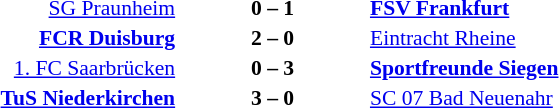<table width=100% cellspacing=1>
<tr>
<th width=25%></th>
<th width=10%></th>
<th width=25%></th>
<th></th>
</tr>
<tr style=font-size:90%>
<td align=right><a href='#'>SG Praunheim</a></td>
<td align=center><strong>0 – 1</strong></td>
<td><strong><a href='#'>FSV Frankfurt</a></strong></td>
</tr>
<tr style=font-size:90%>
<td align=right><strong><a href='#'>FCR Duisburg</a></strong></td>
<td align=center><strong>2 – 0</strong></td>
<td><a href='#'>Eintracht Rheine</a></td>
</tr>
<tr style=font-size:90%>
<td align=right><a href='#'>1. FC Saarbrücken</a></td>
<td align=center><strong>0 – 3</strong></td>
<td><strong><a href='#'>Sportfreunde Siegen</a></strong></td>
</tr>
<tr style=font-size:90%>
<td align=right><strong><a href='#'>TuS Niederkirchen</a></strong></td>
<td align=center><strong>3 – 0</strong></td>
<td><a href='#'>SC 07 Bad Neuenahr</a></td>
</tr>
</table>
